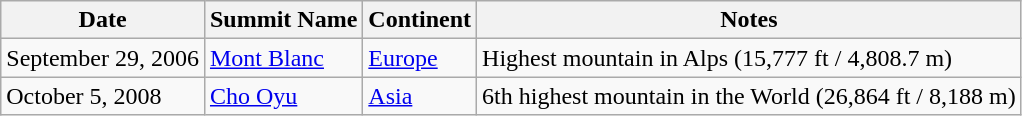<table class="wikitable">
<tr>
<th>Date</th>
<th>Summit Name</th>
<th>Continent</th>
<th>Notes</th>
</tr>
<tr>
<td>September 29, 2006</td>
<td><a href='#'>Mont Blanc</a></td>
<td><a href='#'>Europe</a></td>
<td>Highest mountain in Alps (15,777 ft / 4,808.7 m)</td>
</tr>
<tr>
<td>October 5, 2008</td>
<td><a href='#'>Cho Oyu</a></td>
<td><a href='#'>Asia</a></td>
<td>6th highest mountain in the World (26,864 ft / 8,188 m)</td>
</tr>
</table>
